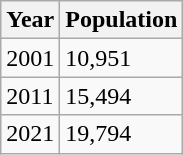<table class="wikitable">
<tr>
<th>Year</th>
<th>Population</th>
</tr>
<tr>
<td>2001</td>
<td>10,951</td>
</tr>
<tr>
<td>2011</td>
<td>15,494</td>
</tr>
<tr>
<td>2021</td>
<td>19,794</td>
</tr>
</table>
